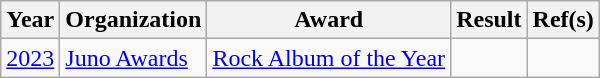<table class="wikitable plainrowheaders">
<tr align=center>
<th scope="col">Year</th>
<th scope="col">Organization</th>
<th scope="col">Award</th>
<th scope="col">Result</th>
<th scope="col">Ref(s)</th>
</tr>
<tr>
<td><a href='#'>2023</a></td>
<td><a href='#'>Juno Awards</a></td>
<td><a href='#'>Rock Album of the Year</a></td>
<td></td>
<td style="text-align:center;"></td>
</tr>
</table>
